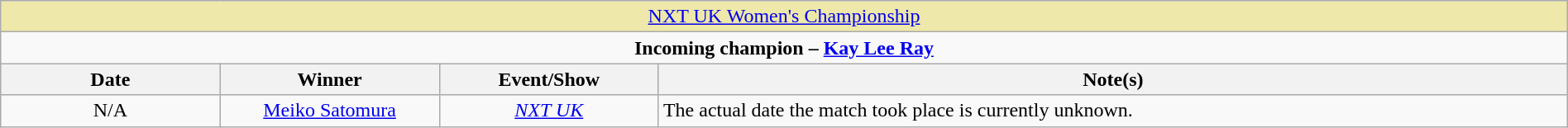<table class="wikitable" style="text-align:center; width:100%;">
<tr style="background:#EEE8AA;">
<td colspan="4" style="text-align: center;"><a href='#'>NXT UK Women's Championship</a></td>
</tr>
<tr>
<td colspan="4" style="text-align: center;"><strong>Incoming champion – <a href='#'>Kay Lee Ray</a></strong></td>
</tr>
<tr>
<th width=14%>Date</th>
<th width=14%>Winner</th>
<th width=14%>Event/Show</th>
<th width=58%>Note(s)</th>
</tr>
<tr>
<td>N/A<br></td>
<td><a href='#'>Meiko Satomura</a></td>
<td><em><a href='#'>NXT UK</a></em></td>
<td align=left>The actual date the match took place is currently unknown.</td>
</tr>
</table>
